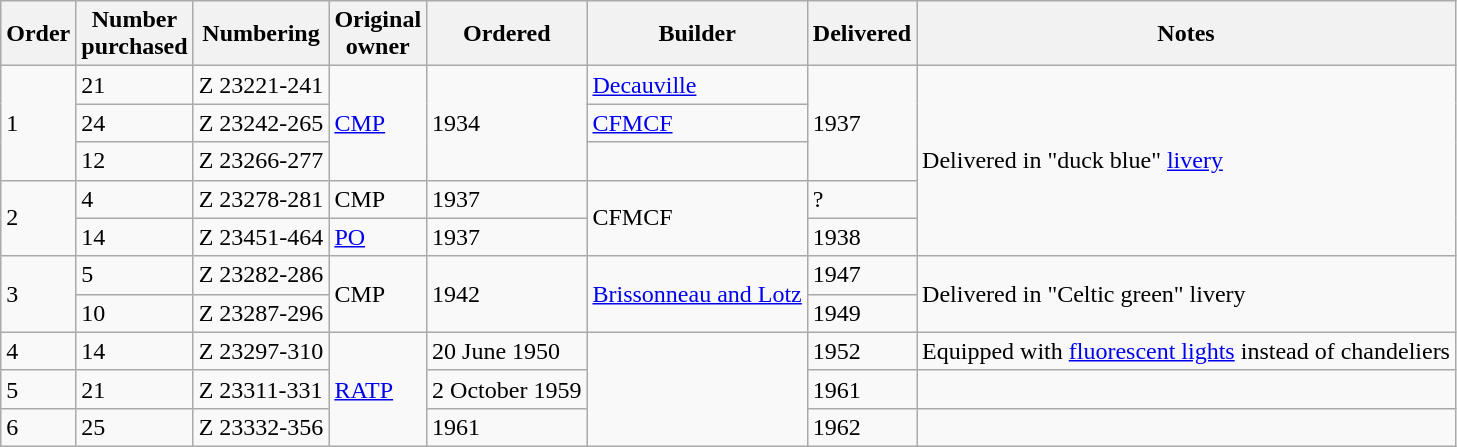<table class="wikitable">
<tr>
<th>Order</th>
<th>Number<br>purchased</th>
<th>Numbering</th>
<th>Original<br>owner</th>
<th>Ordered</th>
<th>Builder</th>
<th>Delivered</th>
<th>Notes</th>
</tr>
<tr>
<td rowspan="3">1</td>
<td>21</td>
<td>Z 23221-241</td>
<td rowspan="3"><a href='#'>CMP</a></td>
<td rowspan="3">1934</td>
<td><a href='#'>Decauville</a></td>
<td rowspan="3">1937</td>
<td rowspan="5">Delivered in "duck blue" <a href='#'>livery</a></td>
</tr>
<tr>
<td>24</td>
<td>Z 23242-265</td>
<td><a href='#'>CFMCF</a></td>
</tr>
<tr>
<td>12</td>
<td>Z 23266-277</td>
<td></td>
</tr>
<tr>
<td rowspan="2">2</td>
<td>4</td>
<td>Z 23278-281</td>
<td>CMP</td>
<td>1937</td>
<td rowspan="2">CFMCF</td>
<td>?</td>
</tr>
<tr>
<td>14</td>
<td>Z 23451-464</td>
<td><a href='#'>PO</a></td>
<td>1937</td>
<td>1938</td>
</tr>
<tr>
<td rowspan="2">3</td>
<td>5</td>
<td>Z 23282-286</td>
<td rowspan="2">CMP</td>
<td rowspan="2">1942</td>
<td rowspan="2"><a href='#'>Brissonneau and Lotz</a></td>
<td>1947</td>
<td rowspan="2">Delivered in "Celtic green" livery</td>
</tr>
<tr>
<td>10</td>
<td>Z 23287-296</td>
<td>1949</td>
</tr>
<tr>
<td>4</td>
<td>14</td>
<td>Z 23297-310</td>
<td rowspan="3"><a href='#'>RATP</a></td>
<td>20 June 1950</td>
<td rowspan="3"></td>
<td>1952</td>
<td>Equipped with <a href='#'>fluorescent lights</a> instead of chandeliers</td>
</tr>
<tr>
<td>5</td>
<td>21</td>
<td>Z 23311-331</td>
<td>2 October 1959</td>
<td>1961</td>
<td></td>
</tr>
<tr>
<td>6</td>
<td>25</td>
<td>Z 23332-356</td>
<td>1961</td>
<td>1962</td>
<td></td>
</tr>
</table>
